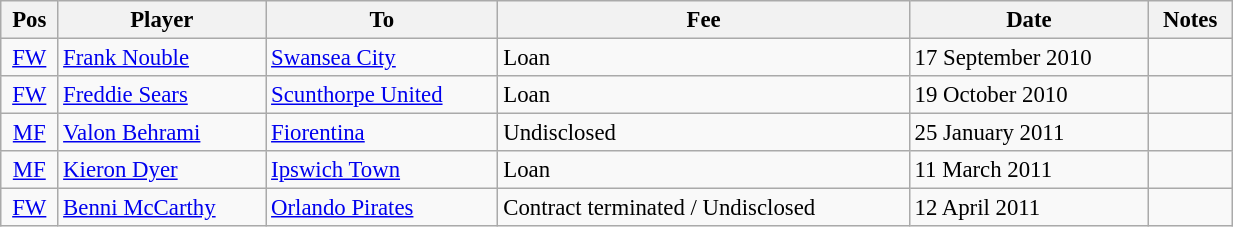<table class="wikitable" style="width:65%; text-align:center; font-size:95%; text-align:left;">
<tr>
<th><strong>Pos</strong></th>
<th><strong>Player</strong></th>
<th><strong>To</strong></th>
<th><strong>Fee</strong></th>
<th><strong>Date</strong></th>
<th><strong>Notes</strong></th>
</tr>
<tr>
<td style="text-align:center;"><a href='#'>FW</a></td>
<td> <a href='#'>Frank Nouble</a></td>
<td> <a href='#'>Swansea City</a></td>
<td>Loan</td>
<td>17 September 2010</td>
<td style="text-align:center;"></td>
</tr>
<tr>
<td style="text-align:center;"><a href='#'>FW</a></td>
<td> <a href='#'>Freddie Sears</a></td>
<td> <a href='#'>Scunthorpe United</a></td>
<td>Loan</td>
<td>19 October 2010</td>
<td style="text-align:center;"></td>
</tr>
<tr>
<td style="text-align:center;"><a href='#'>MF</a></td>
<td> <a href='#'>Valon Behrami</a></td>
<td> <a href='#'>Fiorentina</a></td>
<td>Undisclosed</td>
<td>25 January 2011</td>
<td style="text-align:center;"></td>
</tr>
<tr>
<td style="text-align:center;"><a href='#'>MF</a></td>
<td> <a href='#'>Kieron Dyer</a></td>
<td> <a href='#'>Ipswich Town</a></td>
<td>Loan</td>
<td>11 March 2011</td>
<td style="text-align:center;"></td>
</tr>
<tr>
<td style="text-align:center;"><a href='#'>FW</a></td>
<td> <a href='#'>Benni McCarthy</a></td>
<td><a href='#'>Orlando Pirates</a></td>
<td>Contract terminated / Undisclosed</td>
<td>12 April 2011</td>
<td style="text-align:center;"></td>
</tr>
</table>
